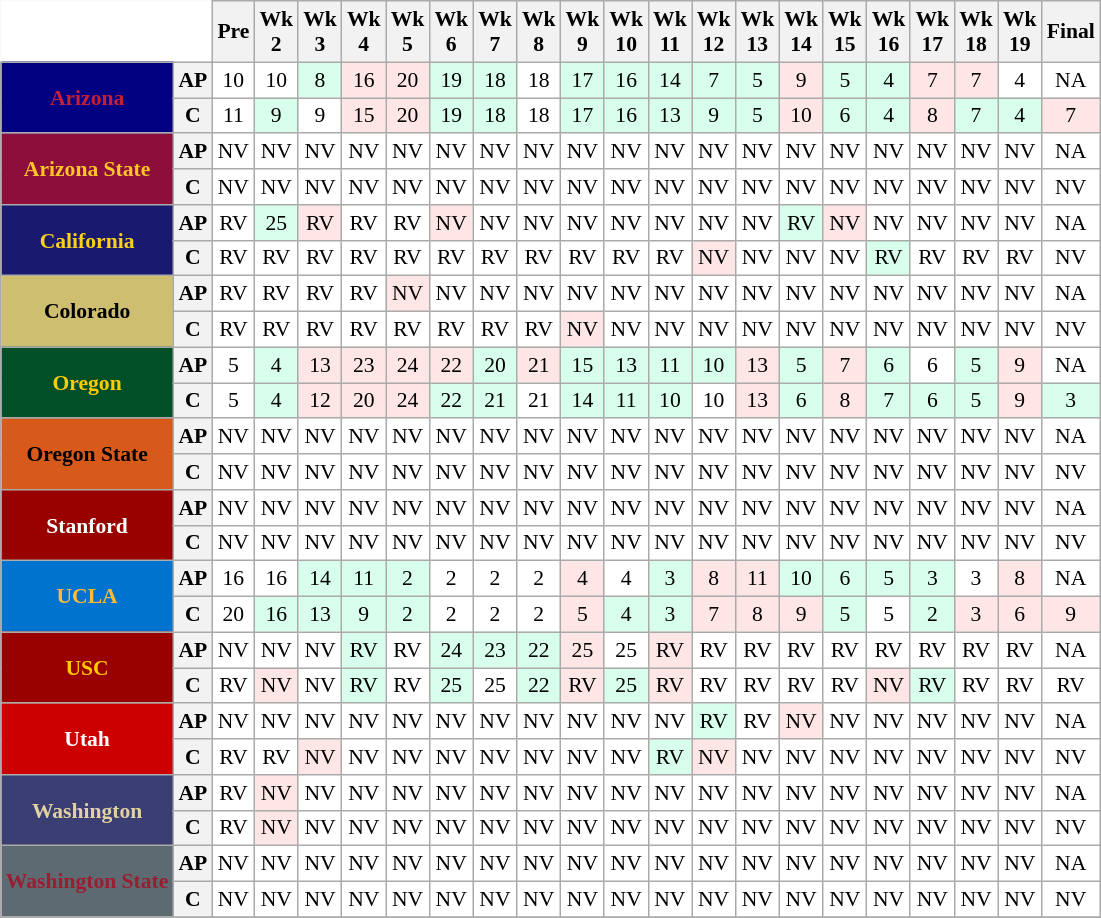<table class="wikitable" style="white-space:nowrap;font-size:90%;">
<tr>
<th colspan=2 style="background:white; border-top-style:hidden; border-left-style:hidden;"> </th>
<th>Pre</th>
<th>Wk<br>2</th>
<th>Wk<br>3</th>
<th>Wk<br>4</th>
<th>Wk<br>5</th>
<th>Wk<br>6</th>
<th>Wk<br>7</th>
<th>Wk<br>8</th>
<th>Wk<br>9</th>
<th>Wk<br>10</th>
<th>Wk<br>11</th>
<th>Wk<br>12</th>
<th>Wk<br>13</th>
<th>Wk<br>14</th>
<th>Wk<br>15</th>
<th>Wk<br>16</th>
<th>Wk<br>17</th>
<th>Wk<br>18</th>
<th>Wk<br>19</th>
<th>Final</th>
</tr>
<tr style="text-align:center;">
<th rowspan=2 style="background:#000080; color:#C41E3A;">Arizona</th>
<th>AP</th>
<td style="background:#FFF;">10</td>
<td style="background:#FFF;">10</td>
<td style="background:#D8FFEB;">8</td>
<td style="background:#FFE6E6;">16</td>
<td style="background:#FFE6E6;">20</td>
<td style="background:#D8FFEB;">19</td>
<td style="background:#D8FFEB;">18</td>
<td style="background:#FFF;">18</td>
<td style="background:#D8FFEB;">17</td>
<td style="background:#D8FFEB;">16</td>
<td style="background:#D8FFEB;">14</td>
<td style="background:#D8FFEB;">7</td>
<td style="background:#D8FFEB;">5</td>
<td style="background:#FFE6E6;">9</td>
<td style="background:#D8FFEB;">5</td>
<td style="background:#D8FFEB;">4</td>
<td style="background:#FFE6E6;">7</td>
<td style="background:#FFE6E6;">7</td>
<td style="background:#FFF;">4</td>
<td style="background:#FFF;">NA</td>
</tr>
<tr style="text-align:center;">
<th>C</th>
<td style="background:#FFF;">11</td>
<td style="background:#D8FFEB;">9</td>
<td style="background:#FFF;">9</td>
<td style="background:#FFE6E6;">15</td>
<td style="background:#FFE6E6;">20</td>
<td style="background:#D8FFEB;">19</td>
<td style="background:#D8FFEB;">18</td>
<td style="background:#FFF;">18</td>
<td style="background:#D8FFEB;">17</td>
<td style="background:#D8FFEB;">16</td>
<td style="background:#D8FFEB;">13</td>
<td style="background:#D8FFEB;">9</td>
<td style="background:#D8FFEB;">5</td>
<td style="background:#FFE6E6;">10</td>
<td style="background:#D8FFEB;">6</td>
<td style="background:#D8FFEB;">4</td>
<td style="background:#FFE6E6;">8</td>
<td style="background:#D8FFEB;">7</td>
<td style="background:#D8FFEB;">4</td>
<td style="background:#FFE6E6;">7</td>
</tr>
<tr style="text-align:center;">
<th rowspan=2 style="background:#8D0E3B; color:#FCC626;">Arizona State</th>
<th>AP</th>
<td style="background:#FFF;">NV</td>
<td style="background:#FFF;">NV</td>
<td style="background:#FFF;">NV</td>
<td style="background:#FFF;">NV</td>
<td style="background:#FFF;">NV</td>
<td style="background:#FFF;">NV</td>
<td style="background:#FFF;">NV</td>
<td style="background:#FFF;">NV</td>
<td style="background:#FFF;">NV</td>
<td style="background:#FFF;">NV</td>
<td style="background:#FFF;">NV</td>
<td style="background:#FFF;">NV</td>
<td style="background:#FFF;">NV</td>
<td style="background:#FFF;">NV</td>
<td style="background:#FFF;">NV</td>
<td style="background:#FFF;">NV</td>
<td style="background:#FFF;">NV</td>
<td style="background:#FFF;">NV</td>
<td style="background:#FFF;">NV</td>
<td style="background:#FFF;">NA</td>
</tr>
<tr style="text-align:center;">
<th>C</th>
<td style="background:#FFF;">NV</td>
<td style="background:#FFF;">NV</td>
<td style="background:#FFF;">NV</td>
<td style="background:#FFF;">NV</td>
<td style="background:#FFF;">NV</td>
<td style="background:#FFF;">NV</td>
<td style="background:#FFF;">NV</td>
<td style="background:#FFF;">NV</td>
<td style="background:#FFF;">NV</td>
<td style="background:#FFF;">NV</td>
<td style="background:#FFF;">NV</td>
<td style="background:#FFF;">NV</td>
<td style="background:#FFF;">NV</td>
<td style="background:#FFF;">NV</td>
<td style="background:#FFF;">NV</td>
<td style="background:#FFF;">NV</td>
<td style="background:#FFF;">NV</td>
<td style="background:#FFF;">NV</td>
<td style="background:#FFF;">NV</td>
<td style="background:#FFF;">NV</td>
</tr>
<tr style="text-align:center;">
<th rowspan=2 style="background:#191970; color:#FCD116;">California</th>
<th>AP</th>
<td style="background:#FFF;">RV</td>
<td style="background:#D8FFEB;">25</td>
<td style="background:#FFE6E6;">RV</td>
<td style="background:#FFF;">RV</td>
<td style="background:#FFF;">RV</td>
<td style="background:#FFE6E6;">NV</td>
<td style="background:#FFF;">NV</td>
<td style="background:#FFF;">NV</td>
<td style="background:#FFF;">NV</td>
<td style="background:#FFF;">NV</td>
<td style="background:#FFF;">NV</td>
<td style="background:#FFF;">NV</td>
<td style="background:#FFF;">NV</td>
<td style="background:#D8FFEB;">RV</td>
<td style="background:#FFE6E6;">NV</td>
<td style="background:#FFF;">NV</td>
<td style="background:#FFF;">NV</td>
<td style="background:#FFF;">NV</td>
<td style="background:#FFF;">NV</td>
<td style="background:#FFF;">NA</td>
</tr>
<tr style="text-align:center;">
<th>C</th>
<td style="background:#FFF;">RV</td>
<td style="background:#FFF;">RV</td>
<td style="background:#FFF;">RV</td>
<td style="background:#FFF;">RV</td>
<td style="background:#FFF;">RV</td>
<td style="background:#FFF;">RV</td>
<td style="background:#FFF;">RV</td>
<td style="background:#FFF;">RV</td>
<td style="background:#FFF;">RV</td>
<td style="background:#FFF;">RV</td>
<td style="background:#FFF;">RV</td>
<td style="background:#FFE6E6;">NV</td>
<td style="background:#FFF;">NV</td>
<td style="background:#FFF;">NV</td>
<td style="background:#FFF;">NV</td>
<td style="background:#D8FFEB;">RV</td>
<td style="background:#FFF;">RV</td>
<td style="background:#FFF;">RV</td>
<td style="background:#FFF;">RV</td>
<td style="background:#FFF;">NV</td>
</tr>
<tr style="text-align:center;">
<th rowspan=2 style="background:#CEBE70; color:#000000;">Colorado</th>
<th>AP</th>
<td style="background:#FFF;">RV</td>
<td style="background:#FFF;">RV</td>
<td style="background:#FFF;">RV</td>
<td style="background:#FFF;">RV</td>
<td style="background:#FFE6E6;">NV</td>
<td style="background:#FFF;">NV</td>
<td style="background:#FFF;">NV</td>
<td style="background:#FFF;">NV</td>
<td style="background:#FFF;">NV</td>
<td style="background:#FFF;">NV</td>
<td style="background:#FFF;">NV</td>
<td style="background:#FFF;">NV</td>
<td style="background:#FFF;">NV</td>
<td style="background:#FFF;">NV</td>
<td style="background:#FFF;">NV</td>
<td style="background:#FFF;">NV</td>
<td style="background:#FFF;">NV</td>
<td style="background:#FFF;">NV</td>
<td style="background:#FFF;">NV</td>
<td style="background:#FFF;">NA</td>
</tr>
<tr style="text-align:center;">
<th>C</th>
<td style="background:#FFF;">RV</td>
<td style="background:#FFF;">RV</td>
<td style="background:#FFF;">RV</td>
<td style="background:#FFF;">RV</td>
<td style="background:#FFF;">RV</td>
<td style="background:#FFF;">RV</td>
<td style="background:#FFF;">RV</td>
<td style="background:#FFF;">RV</td>
<td style="background:#FFE6E6;">NV</td>
<td style="background:#FFF;">NV</td>
<td style="background:#FFF;">NV</td>
<td style="background:#FFF;">NV</td>
<td style="background:#FFF;">NV</td>
<td style="background:#FFF;">NV</td>
<td style="background:#FFF;">NV</td>
<td style="background:#FFF;">NV</td>
<td style="background:#FFF;">NV</td>
<td style="background:#FFF;">NV</td>
<td style="background:#FFF;">NV</td>
<td style="background:#FFF;">NV</td>
</tr>
<tr style="text-align:center;">
<th rowspan=2 style="background:#004F27; color:#FFCC00;">Oregon</th>
<th>AP</th>
<td style="background:#FFF;">5</td>
<td style="background:#D8FFEB;">4</td>
<td style="background:#FFE6E6;">13</td>
<td style="background:#FFE6E6;">23</td>
<td style="background:#FFE6E6;">24</td>
<td style="background:#FFE6E6;">22</td>
<td style="background:#D8FFEB;">20</td>
<td style="background:#FFE6E6;">21</td>
<td style="background:#D8FFEB;">15</td>
<td style="background:#D8FFEB;">13</td>
<td style="background:#D8FFEB;">11</td>
<td style="background:#D8FFEB;">10</td>
<td style="background:#FFE6E6;">13</td>
<td style="background:#D8FFEB;">5</td>
<td style="background:#FFE6E6;">7</td>
<td style="background:#D8FFEB;">6</td>
<td style="background:#FFF;">6</td>
<td style="background:#D8FFEB;">5</td>
<td style="background:#FFE6E6;">9</td>
<td style="background:#FFF;">NA</td>
</tr>
<tr style="text-align:center;">
<th>C</th>
<td style="background:#FFF;">5</td>
<td style="background:#D8FFEB;">4</td>
<td style="background:#FFE6E6;">12</td>
<td style="background:#FFE6E6;">20</td>
<td style="background:#FFE6E6;">24</td>
<td style="background:#D8FFEB;">22</td>
<td style="background:#D8FFEB;">21</td>
<td style="background:#FFF;">21</td>
<td style="background:#D8FFEB;">14</td>
<td style="background:#D8FFEB;">11</td>
<td style="background:#D8FFEB;">10</td>
<td style="background:#FFF;">10</td>
<td style="background:#FFE6E6;">13</td>
<td style="background:#D8FFEB;">6</td>
<td style="background:#FFE6E6;">8</td>
<td style="background:#D8FFEB;">7</td>
<td style="background:#D8FFEB;">6</td>
<td style="background:#D8FFEB;">5</td>
<td style="background:#FFE6E6;">9</td>
<td style="background:#D8FFEB;">3</td>
</tr>
<tr style="text-align:center;">
<th rowspan=2 style="background:#D85A1A; color:#000000;">Oregon State</th>
<th>AP</th>
<td style="background:#FFF;">NV</td>
<td style="background:#FFF;">NV</td>
<td style="background:#FFF;">NV</td>
<td style="background:#FFF;">NV</td>
<td style="background:#FFF;">NV</td>
<td style="background:#FFF;">NV</td>
<td style="background:#FFF;">NV</td>
<td style="background:#FFF;">NV</td>
<td style="background:#FFF;">NV</td>
<td style="background:#FFF;">NV</td>
<td style="background:#FFF;">NV</td>
<td style="background:#FFF;">NV</td>
<td style="background:#FFF;">NV</td>
<td style="background:#FFF;">NV</td>
<td style="background:#FFF;">NV</td>
<td style="background:#FFF;">NV</td>
<td style="background:#FFF;">NV</td>
<td style="background:#FFF;">NV</td>
<td style="background:#FFF;">NV</td>
<td style="background:#FFF;">NA</td>
</tr>
<tr style="text-align:center;">
<th>C</th>
<td style="background:#FFF;">NV</td>
<td style="background:#FFF;">NV</td>
<td style="background:#FFF;">NV</td>
<td style="background:#FFF;">NV</td>
<td style="background:#FFF;">NV</td>
<td style="background:#FFF;">NV</td>
<td style="background:#FFF;">NV</td>
<td style="background:#FFF;">NV</td>
<td style="background:#FFF;">NV</td>
<td style="background:#FFF;">NV</td>
<td style="background:#FFF;">NV</td>
<td style="background:#FFF;">NV</td>
<td style="background:#FFF;">NV</td>
<td style="background:#FFF;">NV</td>
<td style="background:#FFF;">NV</td>
<td style="background:#FFF;">NV</td>
<td style="background:#FFF;">NV</td>
<td style="background:#FFF;">NV</td>
<td style="background:#FFF;">NV</td>
<td style="background:#FFF;">NV</td>
</tr>
<tr style="text-align:center;">
<th rowspan=2 style="background:#990000; color:#FFFFFF;">Stanford</th>
<th>AP</th>
<td style="background:#FFF;">NV</td>
<td style="background:#FFF;">NV</td>
<td style="background:#FFF;">NV</td>
<td style="background:#FFF;">NV</td>
<td style="background:#FFF;">NV</td>
<td style="background:#FFF;">NV</td>
<td style="background:#FFF;">NV</td>
<td style="background:#FFF;">NV</td>
<td style="background:#FFF;">NV</td>
<td style="background:#FFF;">NV</td>
<td style="background:#FFF;">NV</td>
<td style="background:#FFF;">NV</td>
<td style="background:#FFF;">NV</td>
<td style="background:#FFF;">NV</td>
<td style="background:#FFF;">NV</td>
<td style="background:#FFF;">NV</td>
<td style="background:#FFF;">NV</td>
<td style="background:#FFF;">NV</td>
<td style="background:#FFF;">NV</td>
<td style="background:#FFF;">NA</td>
</tr>
<tr style="text-align:center;">
<th>C</th>
<td style="background:#FFF;">NV</td>
<td style="background:#FFF;">NV</td>
<td style="background:#FFF;">NV</td>
<td style="background:#FFF;">NV</td>
<td style="background:#FFF;">NV</td>
<td style="background:#FFF;">NV</td>
<td style="background:#FFF;">NV</td>
<td style="background:#FFF;">NV</td>
<td style="background:#FFF;">NV</td>
<td style="background:#FFF;">NV</td>
<td style="background:#FFF;">NV</td>
<td style="background:#FFF;">NV</td>
<td style="background:#FFF;">NV</td>
<td style="background:#FFF;">NV</td>
<td style="background:#FFF;">NV</td>
<td style="background:#FFF;">NV</td>
<td style="background:#FFF;">NV</td>
<td style="background:#FFF;">NV</td>
<td style="background:#FFF;">NV</td>
<td style="background:#FFF;">NV</td>
</tr>
<tr style="text-align:center;">
<th rowspan=2 style="background:#0073CF; color:#FEBB36;">UCLA</th>
<th>AP</th>
<td style="background:#FFF;">16</td>
<td style="background:#FFF;">16</td>
<td style="background:#D8FFEB;">14</td>
<td style="background:#D8FFEB;">11</td>
<td style="background:#D8FFEB;">2</td>
<td style="background:#FFF;">2</td>
<td style="background:#FFF;">2</td>
<td style="background:#FFF;">2</td>
<td style="background:#FFE6E6;">4</td>
<td style="background:#FFF;">4</td>
<td style="background:#D8FFEB;">3</td>
<td style="background:#FFE6E6;">8</td>
<td style="background:#FFE6E6;">11</td>
<td style="background:#D8FFEB;">10</td>
<td style="background:#D8FFEB;">6</td>
<td style="background:#D8FFEB;">5</td>
<td style="background:#D8FFEB;">3</td>
<td style="background:#FFF;">3</td>
<td style="background:#FFE6E6;">8</td>
<td style="background:#FFF;">NA</td>
</tr>
<tr style="text-align:center;">
<th>C</th>
<td style="background:#FFF;">20</td>
<td style="background:#D8FFEB;">16</td>
<td style="background:#D8FFEB;">13</td>
<td style="background:#D8FFEB;">9</td>
<td style="background:#D8FFEB;">2</td>
<td style="background:#FFF;">2</td>
<td style="background:#FFF;">2</td>
<td style="background:#FFF;">2</td>
<td style="background:#FFE6E6;">5</td>
<td style="background:#D8FFEB;">4</td>
<td style="background:#D8FFEB;">3</td>
<td style="background:#FFE6E6;">7</td>
<td style="background:#FFE6E6;">8</td>
<td style="background:#FFE6E6;">9</td>
<td style="background:#D8FFEB;">5</td>
<td style="background:#FFF;">5</td>
<td style="background:#D8FFEB;">2</td>
<td style="background:#FFE6E6;">3</td>
<td style="background:#FFE6E6;">6</td>
<td style="background:#FFE6E6;">9</td>
</tr>
<tr style="text-align:center;">
<th rowspan=2 style="background:#990000; color:#FFCC00;">USC</th>
<th>AP</th>
<td style="background:#FFF;">NV</td>
<td style="background:#FFF;">NV</td>
<td style="background:#FFF;">NV</td>
<td style="background:#D8FFEB;">RV</td>
<td style="background:#FFF;">RV</td>
<td style="background:#D8FFEB;">24</td>
<td style="background:#D8FFEB;">23</td>
<td style="background:#D8FFEB;">22</td>
<td style="background:#FFE6E6;">25</td>
<td style="background:#FFF;">25</td>
<td style="background:#FFE6E6;">RV</td>
<td style="background:#FFF;">RV</td>
<td style="background:#FFF;">RV</td>
<td style="background:#FFF;">RV</td>
<td style="background:#FFF;">RV</td>
<td style="background:#FFF;">RV</td>
<td style="background:#FFF;">RV</td>
<td style="background:#FFF;">RV</td>
<td style="background:#FFF;">RV</td>
<td style="background:#FFF;">NA</td>
</tr>
<tr style="text-align:center;">
<th>C</th>
<td style="background:#FFF;">RV</td>
<td style="background:#FFE6E6;">NV</td>
<td style="background:#FFF;">NV</td>
<td style="background:#D8FFEB;">RV</td>
<td style="background:#FFF;">RV</td>
<td style="background:#D8FFEB;">25</td>
<td style="background:#FFF;">25</td>
<td style="background:#D8FFEB;">22</td>
<td style="background:#FFE6E6;">RV</td>
<td style="background:#D8FFEB;">25</td>
<td style="background:#FFE6E6;">RV</td>
<td style="background:#FFF;">RV</td>
<td style="background:#FFF;">RV</td>
<td style="background:#FFF;">RV</td>
<td style="background:#FFF;">RV</td>
<td style="background:#FFE6E6;">NV</td>
<td style="background:#D8FFEB;">RV</td>
<td style="background:#FFF;">RV</td>
<td style="background:#FFF;">RV</td>
<td style="background:#FFF;">RV</td>
</tr>
<tr style="text-align:center;">
<th rowspan=2 style="background:#CC0000; color:#FFFFFF;">Utah</th>
<th>AP</th>
<td style="background:#FFF;">NV</td>
<td style="background:#FFF;">NV</td>
<td style="background:#FFF;">NV</td>
<td style="background:#FFF;">NV</td>
<td style="background:#FFF;">NV</td>
<td style="background:#FFF;">NV</td>
<td style="background:#FFF;">NV</td>
<td style="background:#FFF;">NV</td>
<td style="background:#FFF;">NV</td>
<td style="background:#FFF;">NV</td>
<td style="background:#FFF;">NV</td>
<td style="background:#D8FFEB;">RV</td>
<td style="background:#FFF;">RV</td>
<td style="background:#FFE6E6;">NV</td>
<td style="background:#FFF;">NV</td>
<td style="background:#FFF;">NV</td>
<td style="background:#FFF;">NV</td>
<td style="background:#FFF;">NV</td>
<td style="background:#FFF;">NV</td>
<td style="background:#FFF;">NA</td>
</tr>
<tr style="text-align:center;">
<th>C</th>
<td style="background:#FFF;">RV</td>
<td style="background:#FFF;">RV</td>
<td style="background:#FFE6E6;">NV</td>
<td style="background:#FFF;">NV</td>
<td style="background:#FFF;">NV</td>
<td style="background:#FFF;">NV</td>
<td style="background:#FFF;">NV</td>
<td style="background:#FFF;">NV</td>
<td style="background:#FFF;">NV</td>
<td style="background:#FFF;">NV</td>
<td style="background:#D8FFEB;">RV</td>
<td style="background:#FFE6E6;">NV</td>
<td style="background:#FFF;">NV</td>
<td style="background:#FFF;">NV</td>
<td style="background:#FFF;">NV</td>
<td style="background:#FFF;">NV</td>
<td style="background:#FFF;">NV</td>
<td style="background:#FFF;">NV</td>
<td style="background:#FFF;">NV</td>
<td style="background:#FFF;">NV</td>
</tr>
<tr style="text-align:center;">
<th rowspan=2 style="background:#3B3E72; color:#E2D2A3;">Washington</th>
<th>AP</th>
<td style="background:#FFF;">RV</td>
<td style="background:#FFE6E6;">NV</td>
<td style="background:#FFF;">NV</td>
<td style="background:#FFF;">NV</td>
<td style="background:#FFF;">NV</td>
<td style="background:#FFF;">NV</td>
<td style="background:#FFF;">NV</td>
<td style="background:#FFF;">NV</td>
<td style="background:#FFF;">NV</td>
<td style="background:#FFF;">NV</td>
<td style="background:#FFF;">NV</td>
<td style="background:#FFF;">NV</td>
<td style="background:#FFF;">NV</td>
<td style="background:#FFF;">NV</td>
<td style="background:#FFF;">NV</td>
<td style="background:#FFF;">NV</td>
<td style="background:#FFF;">NV</td>
<td style="background:#FFF;">NV</td>
<td style="background:#FFF;">NV</td>
<td style="background:#FFF;">NA</td>
</tr>
<tr style="text-align:center;">
<th>C</th>
<td style="background:#FFF;">RV</td>
<td style="background:#FFE6E6;">NV</td>
<td style="background:#FFF;">NV</td>
<td style="background:#FFF;">NV</td>
<td style="background:#FFF;">NV</td>
<td style="background:#FFF;">NV</td>
<td style="background:#FFF;">NV</td>
<td style="background:#FFF;">NV</td>
<td style="background:#FFF;">NV</td>
<td style="background:#FFF;">NV</td>
<td style="background:#FFF;">NV</td>
<td style="background:#FFF;">NV</td>
<td style="background:#FFF;">NV</td>
<td style="background:#FFF;">NV</td>
<td style="background:#FFF;">NV</td>
<td style="background:#FFF;">NV</td>
<td style="background:#FFF;">NV</td>
<td style="background:#FFF;">NV</td>
<td style="background:#FFF;">NV</td>
<td style="background:#FFF;">NV</td>
</tr>
<tr style="text-align:center;">
<th rowspan=2 style="background:#5E6A71; color:#981E32;">Washington State</th>
<th>AP</th>
<td style="background:#FFF;">NV</td>
<td style="background:#FFF;">NV</td>
<td style="background:#FFF;">NV</td>
<td style="background:#FFF;">NV</td>
<td style="background:#FFF;">NV</td>
<td style="background:#FFF;">NV</td>
<td style="background:#FFF;">NV</td>
<td style="background:#FFF;">NV</td>
<td style="background:#FFF;">NV</td>
<td style="background:#FFF;">NV</td>
<td style="background:#FFF;">NV</td>
<td style="background:#FFF;">NV</td>
<td style="background:#FFF;">NV</td>
<td style="background:#FFF;">NV</td>
<td style="background:#FFF;">NV</td>
<td style="background:#FFF;">NV</td>
<td style="background:#FFF;">NV</td>
<td style="background:#FFF;">NV</td>
<td style="background:#FFF;">NV</td>
<td style="background:#FFF;">NA</td>
</tr>
<tr style="text-align:center;">
<th>C</th>
<td style="background:#FFF;">NV</td>
<td style="background:#FFF;">NV</td>
<td style="background:#FFF;">NV</td>
<td style="background:#FFF;">NV</td>
<td style="background:#FFF;">NV</td>
<td style="background:#FFF;">NV</td>
<td style="background:#FFF;">NV</td>
<td style="background:#FFF;">NV</td>
<td style="background:#FFF;">NV</td>
<td style="background:#FFF;">NV</td>
<td style="background:#FFF;">NV</td>
<td style="background:#FFF;">NV</td>
<td style="background:#FFF;">NV</td>
<td style="background:#FFF;">NV</td>
<td style="background:#FFF;">NV</td>
<td style="background:#FFF;">NV</td>
<td style="background:#FFF;">NV</td>
<td style="background:#FFF;">NV</td>
<td style="background:#FFF;">NV</td>
<td style="background:#FFF;">NV</td>
</tr>
<tr style="text-align:center;">
</tr>
</table>
